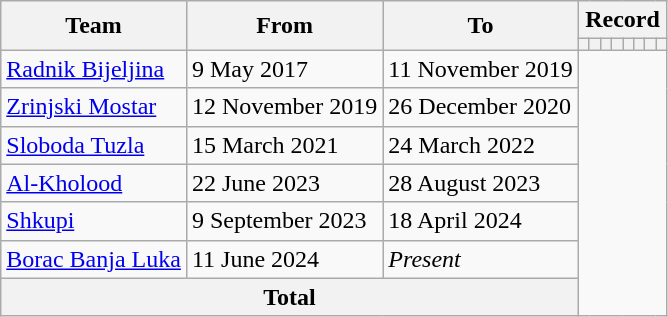<table class=wikitable style="text-align: center">
<tr>
<th rowspan=2>Team</th>
<th rowspan=2>From</th>
<th rowspan=2>To</th>
<th colspan=8>Record</th>
</tr>
<tr>
<th></th>
<th></th>
<th></th>
<th></th>
<th></th>
<th></th>
<th></th>
<th></th>
</tr>
<tr>
<td align=left><a href='#'>Radnik Bijeljina</a></td>
<td align=left>9 May 2017</td>
<td align=left>11 November 2019<br></td>
</tr>
<tr>
<td align=left><a href='#'>Zrinjski Mostar</a></td>
<td align=left>12 November 2019</td>
<td align=left>26 December 2020<br></td>
</tr>
<tr>
<td align=left><a href='#'>Sloboda Tuzla</a></td>
<td align=left>15 March 2021</td>
<td align=left>24 March 2022<br></td>
</tr>
<tr>
<td align=left><a href='#'>Al-Kholood</a></td>
<td align=left>22 June 2023</td>
<td align=left>28 August 2023<br></td>
</tr>
<tr>
<td align=left><a href='#'>Shkupi</a></td>
<td align=left>9 September 2023</td>
<td align=left>18 April 2024<br></td>
</tr>
<tr>
<td align=left><a href='#'>Borac Banja Luka</a></td>
<td align=left>11 June 2024</td>
<td align=left><em>Present</em><br></td>
</tr>
<tr>
<th colspan=3>Total<br></th>
</tr>
</table>
